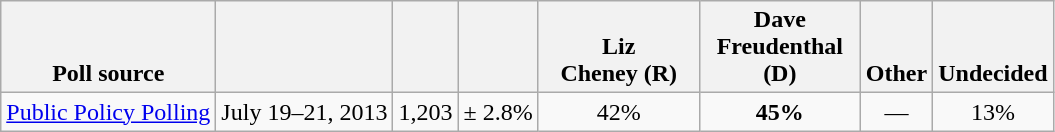<table class="wikitable" style="text-align:center">
<tr valign= bottom>
<th>Poll source</th>
<th></th>
<th></th>
<th></th>
<th style="width:100px;">Liz<br>Cheney (R)</th>
<th style="width:100px;">Dave<br>Freudenthal (D)</th>
<th>Other</th>
<th>Undecided</th>
</tr>
<tr>
<td align=left><a href='#'>Public Policy Polling</a></td>
<td>July 19–21, 2013</td>
<td>1,203</td>
<td>± 2.8%</td>
<td>42%</td>
<td><strong>45%</strong></td>
<td>—</td>
<td>13%</td>
</tr>
</table>
